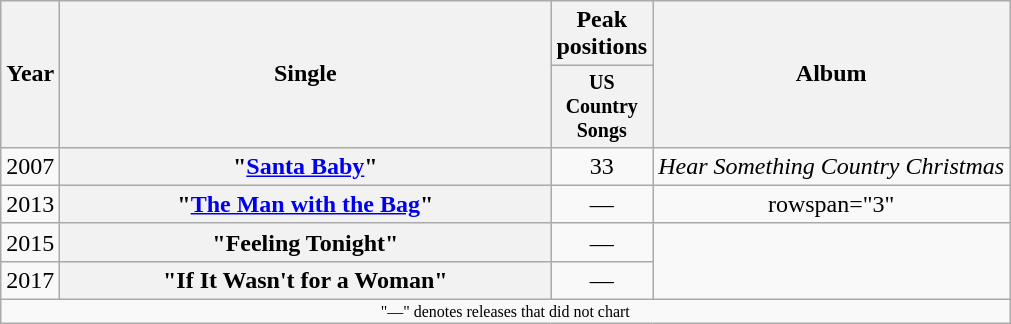<table class="wikitable plainrowheaders" style="text-align:center;">
<tr>
<th rowspan="2">Year</th>
<th rowspan="2" style="width:20em;">Single</th>
<th>Peak positions</th>
<th rowspan="2">Album</th>
</tr>
<tr style="font-size:smaller;">
<th style="width:4em;">US Country Songs<br></th>
</tr>
<tr>
<td>2007</td>
<th scope="row">"<a href='#'>Santa Baby</a>"</th>
<td>33</td>
<td><em>Hear Something Country Christmas</em></td>
</tr>
<tr>
<td>2013</td>
<th scope="row">"<a href='#'>The Man with the Bag</a>"</th>
<td>—</td>
<td>rowspan="3" </td>
</tr>
<tr>
<td>2015</td>
<th scope="row">"Feeling Tonight"</th>
<td>—</td>
</tr>
<tr>
<td>2017</td>
<th scope="row">"If It Wasn't for a Woman"</th>
<td>—</td>
</tr>
<tr>
<td colspan="4" style="font-size:8pt">"—" denotes releases that did not chart</td>
</tr>
</table>
